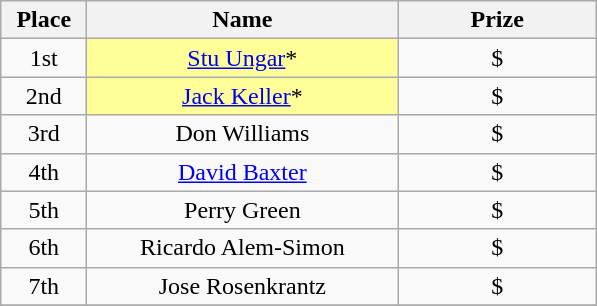<table class="wikitable">
<tr>
<th width="50">Place</th>
<th width="200">Name</th>
<th width="125">Prize</th>
</tr>
<tr>
<td align = "center">1st</td>
<td align = "center" bgcolor="#FFFF99"><a href='#'>Stu Ungar</a>*</td>
<td align = "center">$</td>
</tr>
<tr>
<td align = "center">2nd</td>
<td align = "center" bgcolor="#FFFF99"><a href='#'>Jack Keller</a>*</td>
<td align = "center">$</td>
</tr>
<tr>
<td align = "center">3rd</td>
<td align = "center">Don Williams</td>
<td align = "center">$</td>
</tr>
<tr>
<td align = "center">4th</td>
<td align = "center"><a href='#'>David Baxter</a></td>
<td align = "center">$</td>
</tr>
<tr>
<td align = "center">5th</td>
<td align = "center">Perry Green</td>
<td align = "center">$</td>
</tr>
<tr>
<td align = "center">6th</td>
<td align = "center">Ricardo Alem-Simon</td>
<td align = "center">$</td>
</tr>
<tr>
<td align = "center">7th</td>
<td align = "center">Jose Rosenkrantz</td>
<td align = "center">$</td>
</tr>
<tr>
</tr>
</table>
